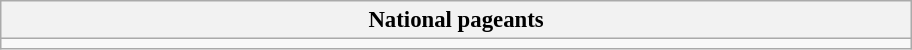<table class="wikitable sortable" style="font-size: 95%; text-align:center;">
<tr>
<th width="600">National pageants</th>
</tr>
<tr>
<td></td>
</tr>
</table>
